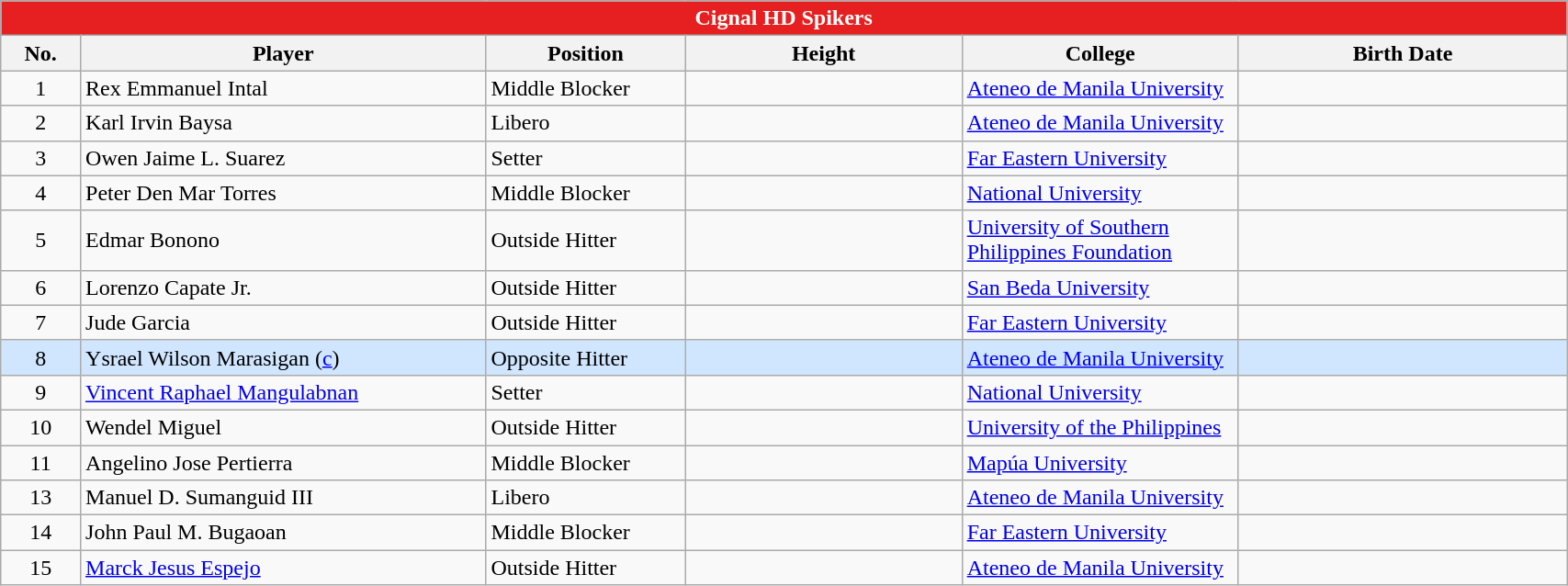<table class="wikitable sortable" style="text-align:left; width: 90%; font-size:100%;">
<tr>
<th colspan="6" style= "background: #E62020; color: White; text-align:center;"><strong>Cignal HD Spikers</strong></th>
</tr>
<tr>
<th width=3px>No.</th>
<th width=150px>Player</th>
<th width=70px>Position</th>
<th width=100px>Height</th>
<th width=100px>College</th>
<th width=120px>Birth Date</th>
</tr>
<tr>
<td style="text-align:center;">1</td>
<td>Rex Emmanuel Intal</td>
<td>Middle Blocker</td>
<td></td>
<td><a href='#'>Ateneo de Manila University</a></td>
<td></td>
</tr>
<tr>
<td style="text-align:center;">2</td>
<td>Karl Irvin Baysa</td>
<td>Libero</td>
<td></td>
<td><a href='#'>Ateneo de Manila University</a></td>
<td></td>
</tr>
<tr>
<td style="text-align:center;">3</td>
<td>Owen Jaime L. Suarez</td>
<td>Setter</td>
<td></td>
<td><a href='#'>Far Eastern University</a></td>
<td></td>
</tr>
<tr>
<td style="text-align:center;">4</td>
<td>Peter Den Mar Torres</td>
<td>Middle Blocker</td>
<td></td>
<td><a href='#'>National University</a></td>
<td></td>
</tr>
<tr>
<td style="text-align:center;">5</td>
<td>Edmar Bonono</td>
<td>Outside Hitter</td>
<td></td>
<td><a href='#'>University of Southern Philippines Foundation</a></td>
<td></td>
</tr>
<tr>
<td style="text-align:center;">6</td>
<td>Lorenzo Capate Jr.</td>
<td>Outside Hitter</td>
<td></td>
<td><a href='#'>San Beda University</a></td>
<td></td>
</tr>
<tr>
<td style="text-align:center;">7</td>
<td>Jude Garcia</td>
<td>Outside Hitter</td>
<td></td>
<td><a href='#'>Far Eastern University</a></td>
<td></td>
</tr>
<tr bgcolor=#D0E6FF>
<td style="text-align:center;">8</td>
<td>Ysrael Wilson Marasigan (<a href='#'>c</a>)</td>
<td>Opposite Hitter</td>
<td></td>
<td><a href='#'>Ateneo de Manila University</a></td>
<td></td>
</tr>
<tr>
<td style="text-align:center;">9</td>
<td><a href='#'>Vincent Raphael Mangulabnan</a></td>
<td>Setter</td>
<td></td>
<td><a href='#'>National University</a></td>
<td></td>
</tr>
<tr>
<td style="text-align:center;">10</td>
<td>Wendel Miguel</td>
<td>Outside Hitter</td>
<td></td>
<td><a href='#'>University of the Philippines</a></td>
<td></td>
</tr>
<tr>
<td style="text-align:center;">11</td>
<td>Angelino Jose Pertierra</td>
<td>Middle Blocker</td>
<td></td>
<td><a href='#'>Mapúa University</a></td>
<td></td>
</tr>
<tr>
<td style="text-align:center;">13</td>
<td>Manuel D. Sumanguid III</td>
<td>Libero</td>
<td></td>
<td><a href='#'>Ateneo de Manila University</a></td>
<td></td>
</tr>
<tr>
<td style="text-align:center;">14</td>
<td>John Paul M. Bugaoan</td>
<td>Middle Blocker</td>
<td></td>
<td><a href='#'>Far Eastern University</a></td>
<td></td>
</tr>
<tr>
<td style="text-align:center;">15</td>
<td><a href='#'>Marck Jesus Espejo</a></td>
<td>Outside Hitter</td>
<td></td>
<td><a href='#'>Ateneo de Manila University</a></td>
<td></td>
</tr>
</table>
